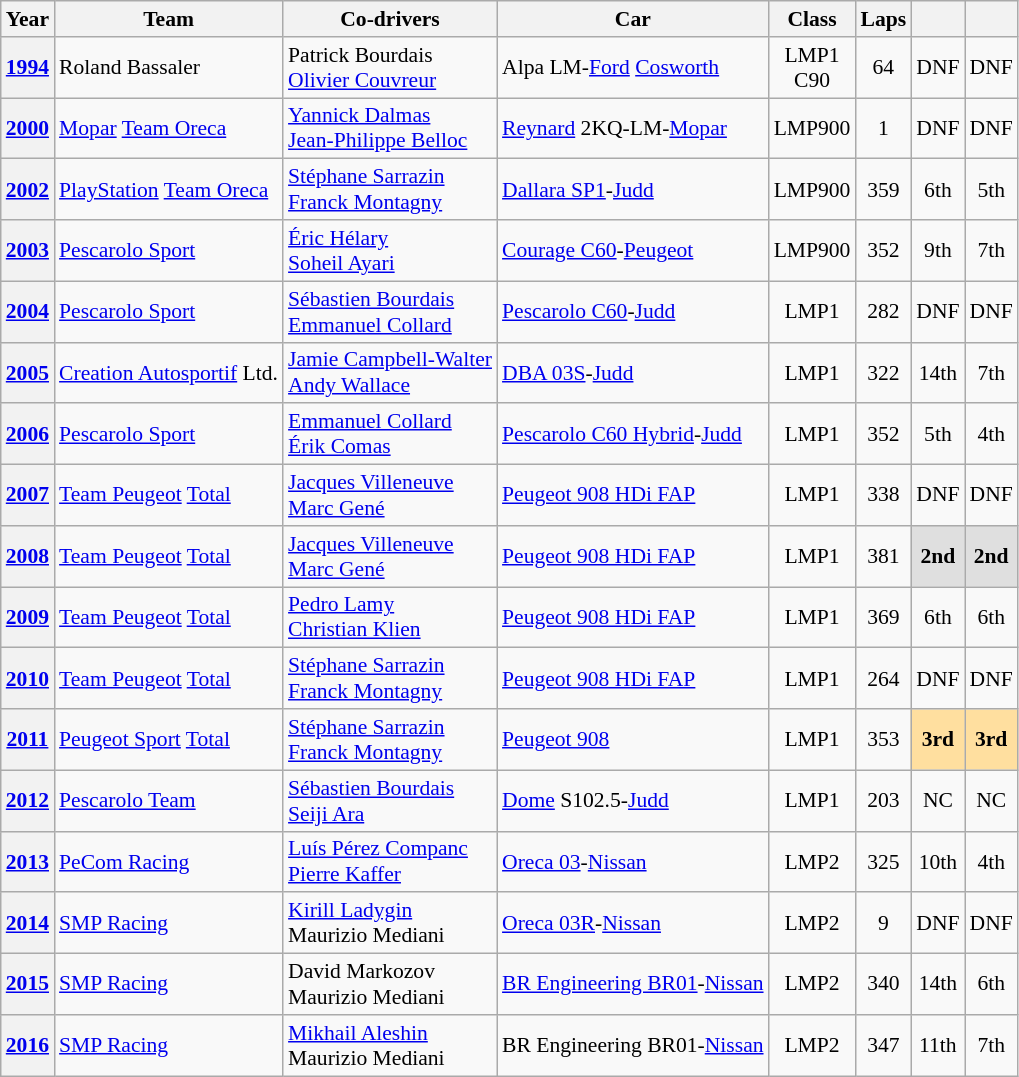<table class="wikitable" style="text-align:center; font-size:90%">
<tr>
<th>Year</th>
<th>Team</th>
<th>Co-drivers</th>
<th>Car</th>
<th>Class</th>
<th>Laps</th>
<th></th>
<th></th>
</tr>
<tr>
<th><a href='#'>1994</a></th>
<td align="left"> Roland Bassaler</td>
<td align="left"> Patrick Bourdais<br> <a href='#'>Olivier Couvreur</a></td>
<td align="left">Alpa LM-<a href='#'>Ford</a> <a href='#'>Cosworth</a></td>
<td>LMP1<br>C90</td>
<td>64</td>
<td>DNF</td>
<td>DNF</td>
</tr>
<tr>
<th><a href='#'>2000</a></th>
<td align="left"> <a href='#'>Mopar</a> <a href='#'>Team Oreca</a></td>
<td align="left"> <a href='#'>Yannick Dalmas</a><br> <a href='#'>Jean-Philippe Belloc</a></td>
<td align="left"><a href='#'>Reynard</a> 2KQ-LM-<a href='#'>Mopar</a></td>
<td>LMP900</td>
<td>1</td>
<td>DNF</td>
<td>DNF</td>
</tr>
<tr>
<th><a href='#'>2002</a></th>
<td align="left"> <a href='#'>PlayStation</a> <a href='#'>Team Oreca</a></td>
<td align="left"> <a href='#'>Stéphane Sarrazin</a><br> <a href='#'>Franck Montagny</a></td>
<td align="left"><a href='#'>Dallara SP1</a>-<a href='#'>Judd</a></td>
<td>LMP900</td>
<td>359</td>
<td>6th</td>
<td>5th</td>
</tr>
<tr>
<th><a href='#'>2003</a></th>
<td align="left"> <a href='#'>Pescarolo Sport</a></td>
<td align="left"> <a href='#'>Éric Hélary</a><br> <a href='#'>Soheil Ayari</a></td>
<td align="left"><a href='#'>Courage C60</a>-<a href='#'>Peugeot</a></td>
<td>LMP900</td>
<td>352</td>
<td>9th</td>
<td>7th</td>
</tr>
<tr>
<th><a href='#'>2004</a></th>
<td align="left"> <a href='#'>Pescarolo Sport</a></td>
<td align="left"> <a href='#'>Sébastien Bourdais</a><br> <a href='#'>Emmanuel Collard</a></td>
<td align="left"><a href='#'>Pescarolo C60</a>-<a href='#'>Judd</a></td>
<td>LMP1</td>
<td>282</td>
<td>DNF</td>
<td>DNF</td>
</tr>
<tr>
<th><a href='#'>2005</a></th>
<td align="left"> <a href='#'>Creation Autosportif</a> Ltd.</td>
<td align="left"> <a href='#'>Jamie Campbell-Walter</a><br> <a href='#'>Andy Wallace</a></td>
<td align="left"><a href='#'>DBA 03S</a>-<a href='#'>Judd</a></td>
<td>LMP1</td>
<td>322</td>
<td>14th</td>
<td>7th</td>
</tr>
<tr>
<th><a href='#'>2006</a></th>
<td align="left"> <a href='#'>Pescarolo Sport</a></td>
<td align="left"> <a href='#'>Emmanuel Collard</a><br> <a href='#'>Érik Comas</a></td>
<td align="left"><a href='#'>Pescarolo C60 Hybrid</a>-<a href='#'>Judd</a></td>
<td>LMP1</td>
<td>352</td>
<td>5th</td>
<td>4th</td>
</tr>
<tr>
<th><a href='#'>2007</a></th>
<td align="left"> <a href='#'>Team Peugeot</a> <a href='#'>Total</a></td>
<td align="left"> <a href='#'>Jacques Villeneuve</a><br> <a href='#'>Marc Gené</a></td>
<td align="left"><a href='#'>Peugeot 908 HDi FAP</a></td>
<td>LMP1</td>
<td>338</td>
<td>DNF</td>
<td>DNF</td>
</tr>
<tr>
<th><a href='#'>2008</a></th>
<td align="left"> <a href='#'>Team Peugeot</a> <a href='#'>Total</a></td>
<td align="left"> <a href='#'>Jacques Villeneuve</a><br> <a href='#'>Marc Gené</a></td>
<td align="left"><a href='#'>Peugeot 908 HDi FAP</a></td>
<td>LMP1</td>
<td>381</td>
<td style="background:#DFDFDF;"><strong>2nd</strong></td>
<td style="background:#DFDFDF;"><strong>2nd</strong></td>
</tr>
<tr>
<th><a href='#'>2009</a></th>
<td align="left"> <a href='#'>Team Peugeot</a> <a href='#'>Total</a></td>
<td align="left"> <a href='#'>Pedro Lamy</a><br> <a href='#'>Christian Klien</a></td>
<td align="left"><a href='#'>Peugeot 908 HDi FAP</a></td>
<td>LMP1</td>
<td>369</td>
<td>6th</td>
<td>6th</td>
</tr>
<tr>
<th><a href='#'>2010</a></th>
<td align="left"> <a href='#'>Team Peugeot</a> <a href='#'>Total</a></td>
<td align="left"> <a href='#'>Stéphane Sarrazin</a><br> <a href='#'>Franck Montagny</a></td>
<td align="left"><a href='#'>Peugeot 908 HDi FAP</a></td>
<td>LMP1</td>
<td>264</td>
<td>DNF</td>
<td>DNF</td>
</tr>
<tr>
<th><a href='#'>2011</a></th>
<td align="left"> <a href='#'>Peugeot Sport</a> <a href='#'>Total</a></td>
<td align="left"> <a href='#'>Stéphane Sarrazin</a><br> <a href='#'>Franck Montagny</a></td>
<td align="left"><a href='#'>Peugeot 908</a></td>
<td>LMP1</td>
<td>353</td>
<td style="background:#FFDF9F;"><strong>3rd</strong></td>
<td style="background:#FFDF9F;"><strong>3rd</strong></td>
</tr>
<tr>
<th><a href='#'>2012</a></th>
<td align="left"> <a href='#'>Pescarolo Team</a></td>
<td align="left"> <a href='#'>Sébastien Bourdais</a><br> <a href='#'>Seiji Ara</a></td>
<td align="left"><a href='#'>Dome</a> S102.5-<a href='#'>Judd</a></td>
<td>LMP1</td>
<td>203</td>
<td>NC</td>
<td>NC</td>
</tr>
<tr>
<th><a href='#'>2013</a></th>
<td align="left"> <a href='#'>PeCom Racing</a></td>
<td align="left"> <a href='#'>Luís Pérez Companc</a><br> <a href='#'>Pierre Kaffer</a></td>
<td align="left"><a href='#'>Oreca 03</a>-<a href='#'>Nissan</a></td>
<td>LMP2</td>
<td>325</td>
<td>10th</td>
<td>4th</td>
</tr>
<tr>
<th><a href='#'>2014</a></th>
<td align="left"> <a href='#'>SMP Racing</a></td>
<td align="left"> <a href='#'>Kirill Ladygin</a><br> Maurizio Mediani</td>
<td align="left"><a href='#'>Oreca 03R</a>-<a href='#'>Nissan</a></td>
<td>LMP2</td>
<td>9</td>
<td>DNF</td>
<td>DNF</td>
</tr>
<tr>
<th><a href='#'>2015</a></th>
<td align="left"> <a href='#'>SMP Racing</a></td>
<td align="left"> David Markozov<br> Maurizio Mediani</td>
<td align="left"><a href='#'>BR Engineering BR01</a>-<a href='#'>Nissan</a></td>
<td>LMP2</td>
<td>340</td>
<td>14th</td>
<td>6th</td>
</tr>
<tr>
<th><a href='#'>2016</a></th>
<td align="left"> <a href='#'>SMP Racing</a></td>
<td align="left"> <a href='#'>Mikhail Aleshin</a><br> Maurizio Mediani</td>
<td align="left">BR Engineering BR01-<a href='#'>Nissan</a></td>
<td>LMP2</td>
<td>347</td>
<td>11th</td>
<td>7th</td>
</tr>
</table>
